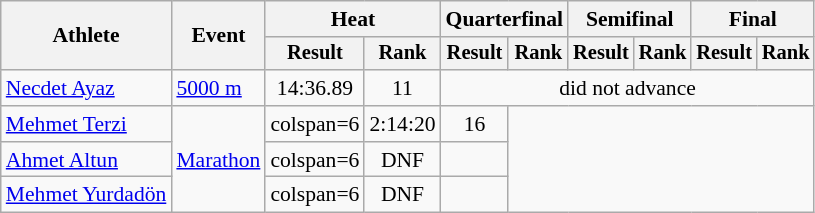<table class=wikitable style="font-size:90%">
<tr>
<th rowspan="2">Athlete</th>
<th rowspan="2">Event</th>
<th colspan="2">Heat</th>
<th colspan="2">Quarterfinal</th>
<th colspan="2">Semifinal</th>
<th colspan="2">Final</th>
</tr>
<tr style="font-size:95%">
<th>Result</th>
<th>Rank</th>
<th>Result</th>
<th>Rank</th>
<th>Result</th>
<th>Rank</th>
<th>Result</th>
<th>Rank</th>
</tr>
<tr align=center>
<td align=left><a href='#'>Necdet Ayaz</a></td>
<td align=left rowspan=1><a href='#'>5000 m</a></td>
<td>14:36.89</td>
<td>11</td>
<td colspan=6>did not advance</td>
</tr>
<tr align=center>
<td align=left><a href='#'>Mehmet Terzi</a></td>
<td align=left rowspan=6><a href='#'>Marathon</a></td>
<td>colspan=6 </td>
<td>2:14:20</td>
<td>16</td>
</tr>
<tr align=center>
<td align=left><a href='#'>Ahmet Altun</a></td>
<td>colspan=6 </td>
<td>DNF</td>
<td></td>
</tr>
<tr align=center>
<td align=left><a href='#'>Mehmet Yurdadön</a></td>
<td>colspan=6 </td>
<td>DNF</td>
<td></td>
</tr>
</table>
